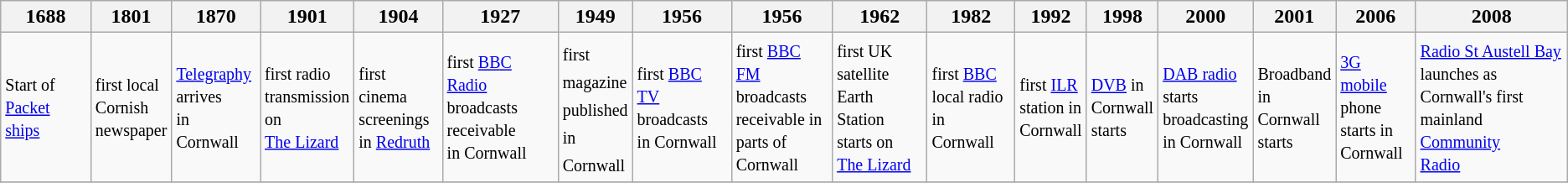<table class="wikitable">
<tr>
<th>1688</th>
<th>1801</th>
<th>1870</th>
<th>1901</th>
<th>1904</th>
<th>1927</th>
<th>1949</th>
<th>1956</th>
<th>1956</th>
<th>1962</th>
<th>1982</th>
<th>1992</th>
<th>1998</th>
<th>2000</th>
<th>2001</th>
<th>2006</th>
<th>2008</th>
</tr>
<tr>
<td><small>Start of<br> <a href='#'>Packet ships</a></small></td>
<td><small>first local <br>Cornish <br>newspaper</small></td>
<td><small><a href='#'>Telegraphy</a> <br>arrives<br> in Cornwall</small></td>
<td><small>first radio <br>transmission<br>on<br><a href='#'>The Lizard</a></small></td>
<td><small>first cinema<br>screenings<br>in <a href='#'>Redruth</a></small></td>
<td><small>first <a href='#'>BBC Radio</a> <br>broadcasts <br> receivable <br>in Cornwall</small></td>
<td><sub>first <br>magazine<br>published <br>in<br>Cornwall</sub></td>
<td><small>first <a href='#'>BBC TV</a> <br>broadcasts <br>in Cornwall</small></td>
<td><small>first <a href='#'>BBC</a> <a href='#'>FM</a> <br>broadcasts<br>receivable in <br>parts of<br>Cornwall</small></td>
<td><small>first UK<br>satellite <br>Earth Station<br> starts on<br><a href='#'>The Lizard</a></small></td>
<td><small>first <a href='#'>BBC</a> <br>local radio <br>in Cornwall</small></td>
<td><small>first <a href='#'>ILR</a> <br>station in<br>Cornwall</small></td>
<td><small><a href='#'>DVB</a> in <br>Cornwall <br>starts</small></td>
<td><small><a href='#'>DAB radio</a> <br>starts <br>broadcasting<br>in Cornwall</small></td>
<td><small>Broadband<br> in <br> Cornwall<br> starts</small></td>
<td><small><a href='#'>3G mobile</a> <br>phone <br> starts in<br> Cornwall</small></td>
<td><small><a href='#'>Radio St Austell Bay</a> <br>launches as <br> Cornwall's first<br> mainland <a href='#'>Community <br> Radio</a></small></td>
</tr>
<tr>
</tr>
</table>
